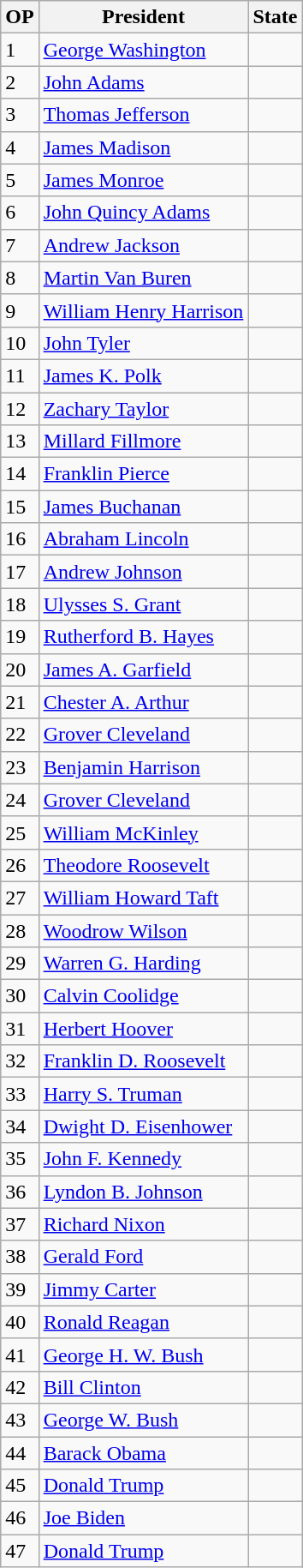<table class="wikitable sortable">
<tr>
<th><abbr>OP</abbr></th>
<th>President</th>
<th>State</th>
</tr>
<tr>
<td>1</td>
<td><a href='#'>George Washington</a></td>
<td></td>
</tr>
<tr>
<td>2</td>
<td><a href='#'>John Adams</a></td>
<td></td>
</tr>
<tr>
<td>3</td>
<td><a href='#'>Thomas Jefferson</a></td>
<td></td>
</tr>
<tr>
<td>4</td>
<td><a href='#'>James Madison</a></td>
<td></td>
</tr>
<tr>
<td>5</td>
<td><a href='#'>James Monroe</a></td>
<td></td>
</tr>
<tr>
<td>6</td>
<td><a href='#'>John Quincy Adams</a></td>
<td></td>
</tr>
<tr>
<td>7</td>
<td><a href='#'>Andrew Jackson</a></td>
<td></td>
</tr>
<tr>
<td>8</td>
<td><a href='#'>Martin Van Buren</a></td>
<td></td>
</tr>
<tr>
<td>9</td>
<td><a href='#'>William Henry Harrison</a></td>
<td></td>
</tr>
<tr>
<td>10</td>
<td><a href='#'>John Tyler</a></td>
<td></td>
</tr>
<tr>
<td>11</td>
<td><a href='#'>James K. Polk</a></td>
<td></td>
</tr>
<tr>
<td>12</td>
<td><a href='#'>Zachary Taylor</a></td>
<td></td>
</tr>
<tr>
<td>13</td>
<td><a href='#'>Millard Fillmore</a></td>
<td></td>
</tr>
<tr>
<td>14</td>
<td><a href='#'>Franklin Pierce</a></td>
<td></td>
</tr>
<tr>
<td>15</td>
<td><a href='#'>James Buchanan</a></td>
<td></td>
</tr>
<tr>
<td>16</td>
<td><a href='#'>Abraham Lincoln</a></td>
<td></td>
</tr>
<tr>
<td>17</td>
<td><a href='#'>Andrew Johnson</a></td>
<td></td>
</tr>
<tr>
<td>18</td>
<td><a href='#'>Ulysses S. Grant</a></td>
<td></td>
</tr>
<tr>
<td>19</td>
<td><a href='#'>Rutherford B. Hayes</a></td>
<td></td>
</tr>
<tr>
<td>20</td>
<td><a href='#'>James A. Garfield</a></td>
<td></td>
</tr>
<tr>
<td>21</td>
<td><a href='#'>Chester A. Arthur</a></td>
<td></td>
</tr>
<tr>
<td>22</td>
<td><a href='#'>Grover Cleveland</a></td>
<td></td>
</tr>
<tr>
<td>23</td>
<td><a href='#'>Benjamin Harrison</a></td>
<td></td>
</tr>
<tr>
<td>24</td>
<td><a href='#'>Grover Cleveland</a></td>
<td></td>
</tr>
<tr>
<td>25</td>
<td><a href='#'>William McKinley</a></td>
<td></td>
</tr>
<tr>
<td>26</td>
<td><a href='#'>Theodore Roosevelt</a></td>
<td></td>
</tr>
<tr>
<td>27</td>
<td><a href='#'>William Howard Taft</a></td>
<td></td>
</tr>
<tr>
<td>28</td>
<td><a href='#'>Woodrow Wilson</a></td>
<td></td>
</tr>
<tr>
<td>29</td>
<td><a href='#'>Warren G. Harding</a></td>
<td></td>
</tr>
<tr>
<td>30</td>
<td><a href='#'>Calvin Coolidge</a></td>
<td></td>
</tr>
<tr>
<td>31</td>
<td><a href='#'>Herbert Hoover</a></td>
<td></td>
</tr>
<tr>
<td>32</td>
<td><a href='#'>Franklin D. Roosevelt</a></td>
<td></td>
</tr>
<tr>
<td>33</td>
<td><a href='#'>Harry S. Truman</a></td>
<td></td>
</tr>
<tr>
<td>34</td>
<td><a href='#'>Dwight D. Eisenhower</a></td>
<td></td>
</tr>
<tr>
<td>35</td>
<td><a href='#'>John F. Kennedy</a></td>
<td></td>
</tr>
<tr>
<td>36</td>
<td><a href='#'>Lyndon B. Johnson</a></td>
<td></td>
</tr>
<tr>
<td>37</td>
<td><a href='#'>Richard Nixon</a></td>
<td></td>
</tr>
<tr>
<td>38</td>
<td><a href='#'>Gerald Ford</a></td>
<td></td>
</tr>
<tr>
<td>39</td>
<td><a href='#'>Jimmy Carter</a></td>
<td></td>
</tr>
<tr>
<td>40</td>
<td><a href='#'>Ronald Reagan</a></td>
<td></td>
</tr>
<tr>
<td>41</td>
<td><a href='#'>George H. W. Bush</a></td>
<td></td>
</tr>
<tr>
<td>42</td>
<td><a href='#'>Bill Clinton</a></td>
<td></td>
</tr>
<tr>
<td>43</td>
<td><a href='#'>George W. Bush</a></td>
<td></td>
</tr>
<tr>
<td>44</td>
<td><a href='#'>Barack Obama</a></td>
<td></td>
</tr>
<tr>
<td>45</td>
<td><a href='#'>Donald Trump</a></td>
<td></td>
</tr>
<tr>
<td>46</td>
<td><a href='#'>Joe Biden</a></td>
<td></td>
</tr>
<tr>
<td>47</td>
<td><a href='#'>Donald Trump</a></td>
<td></td>
</tr>
</table>
